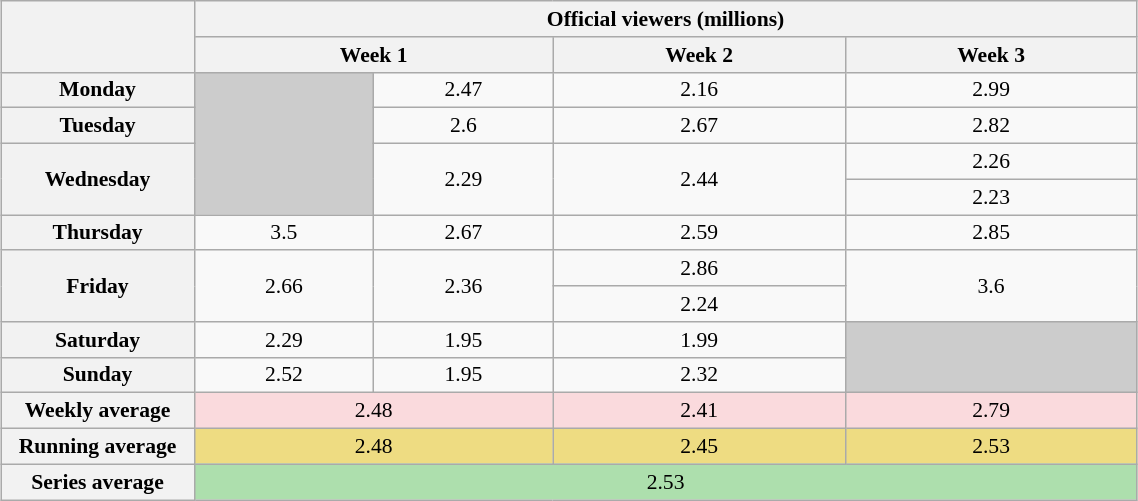<table class="wikitable" style="font-size:90%; text-align:center; width: 60%; margin-left: auto; margin-right: auto;">
<tr>
<th scope="col" rowspan="2" style="width:17%;"></th>
<th scope=col colspan=4>Official viewers (millions)</th>
</tr>
<tr>
<th colspan=2>Week 1</th>
<th>Week 2</th>
<th>Week 3</th>
</tr>
<tr>
<th>Monday</th>
<td style="background:#ccc;" rowspan="4"></td>
<td>2.47</td>
<td>2.16</td>
<td>2.99</td>
</tr>
<tr>
<th>Tuesday</th>
<td>2.6</td>
<td>2.67</td>
<td>2.82</td>
</tr>
<tr>
<th rowspan="2">Wednesday</th>
<td rowspan="2">2.29</td>
<td rowspan="2">2.44</td>
<td>2.26</td>
</tr>
<tr>
<td>2.23</td>
</tr>
<tr>
<th>Thursday</th>
<td>3.5</td>
<td>2.67</td>
<td>2.59</td>
<td>2.85</td>
</tr>
<tr>
<th rowspan="2">Friday</th>
<td rowspan="2">2.66</td>
<td rowspan="2">2.36</td>
<td>2.86</td>
<td rowspan="2">3.6</td>
</tr>
<tr>
<td>2.24</td>
</tr>
<tr>
<th>Saturday</th>
<td>2.29</td>
<td>1.95</td>
<td>1.99</td>
<td style="background:#ccc;" rowspan="2"></td>
</tr>
<tr>
<th>Sunday</th>
<td>2.52</td>
<td>1.95</td>
<td>2.32</td>
</tr>
<tr>
<th>Weekly average</th>
<td style="background:#FADADD;" colspan="2">2.48</td>
<td style="background:#FADADD;">2.41</td>
<td style="background:#FADADD;">2.79</td>
</tr>
<tr>
<th>Running average</th>
<td style="background:#EEDC82;" colspan="2">2.48</td>
<td style="background:#EEDC82;">2.45</td>
<td style="background:#EEDC82;">2.53</td>
</tr>
<tr>
<th>Series average</th>
<td style="background:#ADDFAD;" colspan="4">2.53</td>
</tr>
</table>
